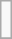<table class="wikitable">
<tr ---->
<td><br></td>
</tr>
<tr --->
</tr>
</table>
